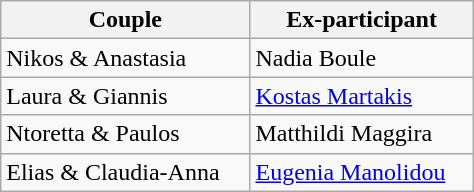<table class="wikitable" style="width:25%;">
<tr>
<th>Couple</th>
<th>Ex-participant</th>
</tr>
<tr>
<td>Nikos & Anastasia</td>
<td>Nadia Boule</td>
</tr>
<tr>
<td>Laura & Giannis</td>
<td><a href='#'>Kostas Martakis</a></td>
</tr>
<tr>
<td>Ntoretta & Paulos</td>
<td>Matthildi Maggira</td>
</tr>
<tr>
<td>Elias & Claudia-Anna</td>
<td><a href='#'>Eugenia Manolidou</a></td>
</tr>
</table>
